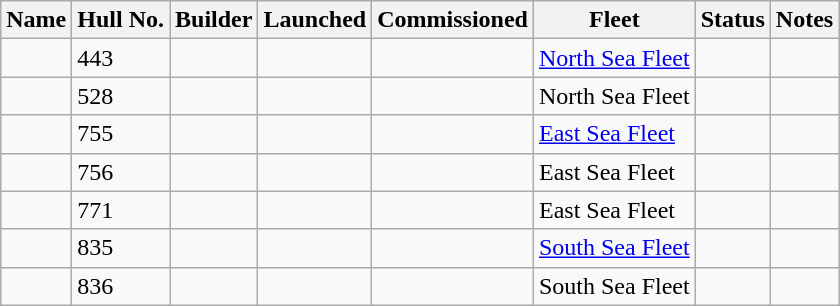<table class="wikitable">
<tr>
<th>Name</th>
<th>Hull No.</th>
<th>Builder</th>
<th>Launched</th>
<th>Commissioned</th>
<th>Fleet</th>
<th>Status</th>
<th>Notes</th>
</tr>
<tr>
<td></td>
<td>443</td>
<td></td>
<td></td>
<td></td>
<td><a href='#'>North Sea Fleet</a></td>
<td></td>
<td></td>
</tr>
<tr>
<td></td>
<td>528</td>
<td></td>
<td></td>
<td></td>
<td>North Sea Fleet</td>
<td></td>
<td></td>
</tr>
<tr>
<td></td>
<td>755</td>
<td></td>
<td></td>
<td></td>
<td><a href='#'>East Sea Fleet</a></td>
<td></td>
<td></td>
</tr>
<tr>
<td></td>
<td>756</td>
<td></td>
<td></td>
<td></td>
<td>East Sea Fleet</td>
<td></td>
<td></td>
</tr>
<tr>
<td></td>
<td>771</td>
<td></td>
<td></td>
<td></td>
<td>East Sea Fleet</td>
<td></td>
<td></td>
</tr>
<tr>
<td></td>
<td>835</td>
<td></td>
<td></td>
<td></td>
<td><a href='#'>South Sea Fleet</a></td>
<td></td>
<td></td>
</tr>
<tr>
<td></td>
<td>836</td>
<td></td>
<td></td>
<td></td>
<td>South Sea Fleet</td>
<td></td>
<td></td>
</tr>
</table>
